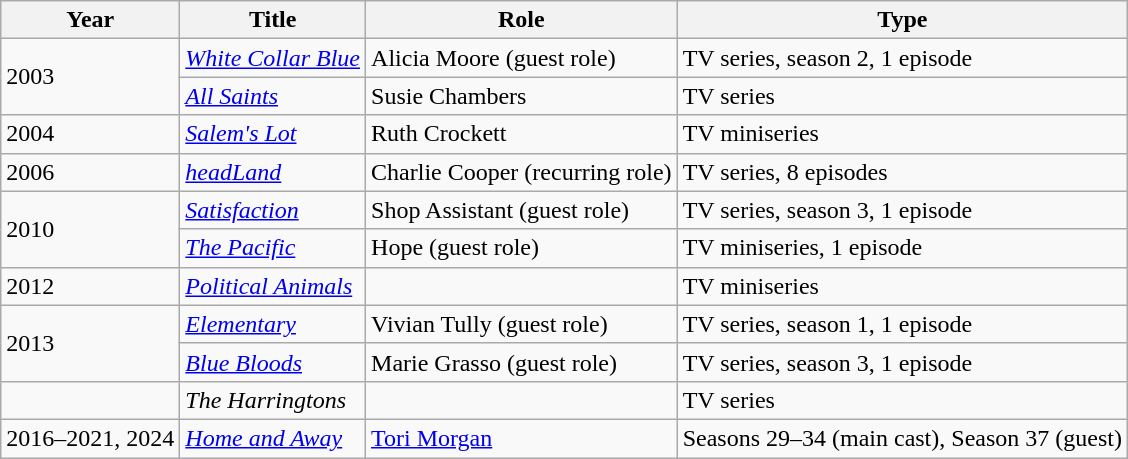<table class="wikitable">
<tr>
<th>Year</th>
<th>Title</th>
<th>Role</th>
<th>Type</th>
</tr>
<tr>
<td rowspan="2">2003</td>
<td><em><a href='#'>White Collar Blue</a></em></td>
<td>Alicia Moore (guest role)</td>
<td>TV series, season 2, 1 episode</td>
</tr>
<tr>
<td><em><a href='#'>All Saints</a></em></td>
<td>Susie Chambers</td>
<td>TV series</td>
</tr>
<tr>
<td>2004</td>
<td><em><a href='#'>Salem's Lot</a></em></td>
<td>Ruth Crockett</td>
<td>TV miniseries</td>
</tr>
<tr>
<td>2006</td>
<td><em><a href='#'>headLand</a></em></td>
<td>Charlie Cooper (recurring role)</td>
<td>TV series, 8 episodes</td>
</tr>
<tr>
<td rowspan="2">2010</td>
<td><em><a href='#'>Satisfaction</a></em></td>
<td>Shop Assistant (guest role)</td>
<td>TV series, season 3, 1 episode</td>
</tr>
<tr>
<td><em><a href='#'>The Pacific</a></em></td>
<td>Hope (guest role)</td>
<td>TV miniseries, 1 episode</td>
</tr>
<tr>
<td>2012</td>
<td><em><a href='#'>Political Animals</a></em></td>
<td></td>
<td>TV miniseries</td>
</tr>
<tr>
<td rowspan="2">2013</td>
<td><em><a href='#'>Elementary</a></em></td>
<td>Vivian Tully (guest role)</td>
<td>TV series, season 1, 1 episode</td>
</tr>
<tr>
<td><em><a href='#'>Blue Bloods</a></em></td>
<td>Marie Grasso (guest role)</td>
<td>TV series, season 3, 1 episode</td>
</tr>
<tr>
<td></td>
<td><em>The Harringtons</em></td>
<td></td>
<td>TV series</td>
</tr>
<tr>
<td>2016–2021, 2024</td>
<td><em><a href='#'>Home and Away</a></em></td>
<td><a href='#'>Tori Morgan</a></td>
<td>Seasons 29–34 (main cast), Season 37 (guest)</td>
</tr>
</table>
